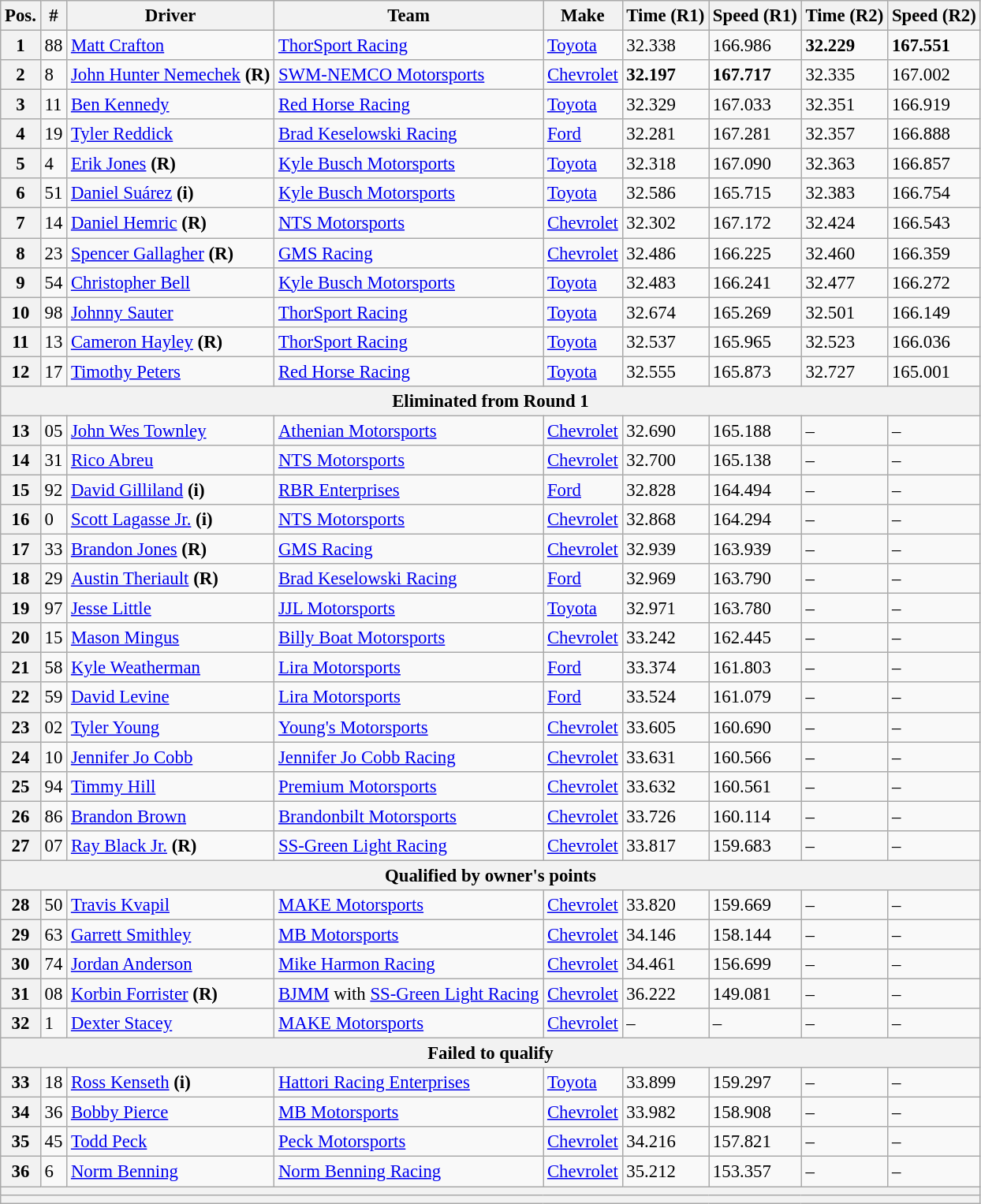<table class="wikitable" style="font-size:95%">
<tr>
<th>Pos.</th>
<th>#</th>
<th>Driver</th>
<th>Team</th>
<th>Make</th>
<th>Time (R1)</th>
<th>Speed (R1)</th>
<th>Time (R2)</th>
<th>Speed (R2)</th>
</tr>
<tr>
<th>1</th>
<td>88</td>
<td><a href='#'>Matt Crafton</a></td>
<td><a href='#'>ThorSport Racing</a></td>
<td><a href='#'>Toyota</a></td>
<td>32.338</td>
<td>166.986</td>
<td><strong>32.229</strong></td>
<td><strong>167.551</strong></td>
</tr>
<tr>
<th>2</th>
<td>8</td>
<td><a href='#'>John Hunter Nemechek</a> <strong>(R)</strong></td>
<td><a href='#'>SWM-NEMCO Motorsports</a></td>
<td><a href='#'>Chevrolet</a></td>
<td><strong>32.197</strong></td>
<td><strong>167.717</strong></td>
<td>32.335</td>
<td>167.002</td>
</tr>
<tr>
<th>3</th>
<td>11</td>
<td><a href='#'>Ben Kennedy</a></td>
<td><a href='#'>Red Horse Racing</a></td>
<td><a href='#'>Toyota</a></td>
<td>32.329</td>
<td>167.033</td>
<td>32.351</td>
<td>166.919</td>
</tr>
<tr>
<th>4</th>
<td>19</td>
<td><a href='#'>Tyler Reddick</a></td>
<td><a href='#'>Brad Keselowski Racing</a></td>
<td><a href='#'>Ford</a></td>
<td>32.281</td>
<td>167.281</td>
<td>32.357</td>
<td>166.888</td>
</tr>
<tr>
<th>5</th>
<td>4</td>
<td><a href='#'>Erik Jones</a> <strong>(R)</strong></td>
<td><a href='#'>Kyle Busch Motorsports</a></td>
<td><a href='#'>Toyota</a></td>
<td>32.318</td>
<td>167.090</td>
<td>32.363</td>
<td>166.857</td>
</tr>
<tr>
<th>6</th>
<td>51</td>
<td><a href='#'>Daniel Suárez</a> <strong>(i)</strong></td>
<td><a href='#'>Kyle Busch Motorsports</a></td>
<td><a href='#'>Toyota</a></td>
<td>32.586</td>
<td>165.715</td>
<td>32.383</td>
<td>166.754</td>
</tr>
<tr>
<th>7</th>
<td>14</td>
<td><a href='#'>Daniel Hemric</a> <strong>(R)</strong></td>
<td><a href='#'>NTS Motorsports</a></td>
<td><a href='#'>Chevrolet</a></td>
<td>32.302</td>
<td>167.172</td>
<td>32.424</td>
<td>166.543</td>
</tr>
<tr>
<th>8</th>
<td>23</td>
<td><a href='#'>Spencer Gallagher</a> <strong>(R)</strong></td>
<td><a href='#'>GMS Racing</a></td>
<td><a href='#'>Chevrolet</a></td>
<td>32.486</td>
<td>166.225</td>
<td>32.460</td>
<td>166.359</td>
</tr>
<tr>
<th>9</th>
<td>54</td>
<td><a href='#'>Christopher Bell</a></td>
<td><a href='#'>Kyle Busch Motorsports</a></td>
<td><a href='#'>Toyota</a></td>
<td>32.483</td>
<td>166.241</td>
<td>32.477</td>
<td>166.272</td>
</tr>
<tr>
<th>10</th>
<td>98</td>
<td><a href='#'>Johnny Sauter</a></td>
<td><a href='#'>ThorSport Racing</a></td>
<td><a href='#'>Toyota</a></td>
<td>32.674</td>
<td>165.269</td>
<td>32.501</td>
<td>166.149</td>
</tr>
<tr>
<th>11</th>
<td>13</td>
<td><a href='#'>Cameron Hayley</a> <strong>(R)</strong></td>
<td><a href='#'>ThorSport Racing</a></td>
<td><a href='#'>Toyota</a></td>
<td>32.537</td>
<td>165.965</td>
<td>32.523</td>
<td>166.036</td>
</tr>
<tr>
<th>12</th>
<td>17</td>
<td><a href='#'>Timothy Peters</a></td>
<td><a href='#'>Red Horse Racing</a></td>
<td><a href='#'>Toyota</a></td>
<td>32.555</td>
<td>165.873</td>
<td>32.727</td>
<td>165.001</td>
</tr>
<tr>
<th colspan="9">Eliminated from Round 1</th>
</tr>
<tr>
<th>13</th>
<td>05</td>
<td><a href='#'>John Wes Townley</a></td>
<td><a href='#'>Athenian Motorsports</a></td>
<td><a href='#'>Chevrolet</a></td>
<td>32.690</td>
<td>165.188</td>
<td>–</td>
<td>–</td>
</tr>
<tr>
<th>14</th>
<td>31</td>
<td><a href='#'>Rico Abreu</a></td>
<td><a href='#'>NTS Motorsports</a></td>
<td><a href='#'>Chevrolet</a></td>
<td>32.700</td>
<td>165.138</td>
<td>–</td>
<td>–</td>
</tr>
<tr>
<th>15</th>
<td>92</td>
<td><a href='#'>David Gilliland</a> <strong>(i)</strong></td>
<td><a href='#'>RBR Enterprises</a></td>
<td><a href='#'>Ford</a></td>
<td>32.828</td>
<td>164.494</td>
<td>–</td>
<td>–</td>
</tr>
<tr>
<th>16</th>
<td>0</td>
<td><a href='#'>Scott Lagasse Jr.</a> <strong>(i)</strong></td>
<td><a href='#'>NTS Motorsports</a></td>
<td><a href='#'>Chevrolet</a></td>
<td>32.868</td>
<td>164.294</td>
<td>–</td>
<td>–</td>
</tr>
<tr>
<th>17</th>
<td>33</td>
<td><a href='#'>Brandon Jones</a> <strong>(R)</strong></td>
<td><a href='#'>GMS Racing</a></td>
<td><a href='#'>Chevrolet</a></td>
<td>32.939</td>
<td>163.939</td>
<td>–</td>
<td>–</td>
</tr>
<tr>
<th>18</th>
<td>29</td>
<td><a href='#'>Austin Theriault</a> <strong>(R)</strong></td>
<td><a href='#'>Brad Keselowski Racing</a></td>
<td><a href='#'>Ford</a></td>
<td>32.969</td>
<td>163.790</td>
<td>–</td>
<td>–</td>
</tr>
<tr>
<th>19</th>
<td>97</td>
<td><a href='#'>Jesse Little</a></td>
<td><a href='#'>JJL Motorsports</a></td>
<td><a href='#'>Toyota</a></td>
<td>32.971</td>
<td>163.780</td>
<td>–</td>
<td>–</td>
</tr>
<tr>
<th>20</th>
<td>15</td>
<td><a href='#'>Mason Mingus</a></td>
<td><a href='#'>Billy Boat Motorsports</a></td>
<td><a href='#'>Chevrolet</a></td>
<td>33.242</td>
<td>162.445</td>
<td>–</td>
<td>–</td>
</tr>
<tr>
<th>21</th>
<td>58</td>
<td><a href='#'>Kyle Weatherman</a></td>
<td><a href='#'>Lira Motorsports</a></td>
<td><a href='#'>Ford</a></td>
<td>33.374</td>
<td>161.803</td>
<td>–</td>
<td>–</td>
</tr>
<tr>
<th>22</th>
<td>59</td>
<td><a href='#'>David Levine</a></td>
<td><a href='#'>Lira Motorsports</a></td>
<td><a href='#'>Ford</a></td>
<td>33.524</td>
<td>161.079</td>
<td>–</td>
<td>–</td>
</tr>
<tr>
<th>23</th>
<td>02</td>
<td><a href='#'>Tyler Young</a></td>
<td><a href='#'>Young's Motorsports</a></td>
<td><a href='#'>Chevrolet</a></td>
<td>33.605</td>
<td>160.690</td>
<td>–</td>
<td>–</td>
</tr>
<tr>
<th>24</th>
<td>10</td>
<td><a href='#'>Jennifer Jo Cobb</a></td>
<td><a href='#'>Jennifer Jo Cobb Racing</a></td>
<td><a href='#'>Chevrolet</a></td>
<td>33.631</td>
<td>160.566</td>
<td>–</td>
<td>–</td>
</tr>
<tr>
<th>25</th>
<td>94</td>
<td><a href='#'>Timmy Hill</a></td>
<td><a href='#'>Premium Motorsports</a></td>
<td><a href='#'>Chevrolet</a></td>
<td>33.632</td>
<td>160.561</td>
<td>–</td>
<td>–</td>
</tr>
<tr>
<th>26</th>
<td>86</td>
<td><a href='#'>Brandon Brown</a></td>
<td><a href='#'>Brandonbilt Motorsports</a></td>
<td><a href='#'>Chevrolet</a></td>
<td>33.726</td>
<td>160.114</td>
<td>–</td>
<td>–</td>
</tr>
<tr>
<th>27</th>
<td>07</td>
<td><a href='#'>Ray Black Jr.</a> <strong>(R)</strong></td>
<td><a href='#'>SS-Green Light Racing</a></td>
<td><a href='#'>Chevrolet</a></td>
<td>33.817</td>
<td>159.683</td>
<td>–</td>
<td>–</td>
</tr>
<tr>
<th colspan="9">Qualified by owner's points</th>
</tr>
<tr>
<th>28</th>
<td>50</td>
<td><a href='#'>Travis Kvapil</a></td>
<td><a href='#'>MAKE Motorsports</a></td>
<td><a href='#'>Chevrolet</a></td>
<td>33.820</td>
<td>159.669</td>
<td>–</td>
<td>–</td>
</tr>
<tr>
<th>29</th>
<td>63</td>
<td><a href='#'>Garrett Smithley</a></td>
<td><a href='#'>MB Motorsports</a></td>
<td><a href='#'>Chevrolet</a></td>
<td>34.146</td>
<td>158.144</td>
<td>–</td>
<td>–</td>
</tr>
<tr>
<th>30</th>
<td>74</td>
<td><a href='#'>Jordan Anderson</a></td>
<td><a href='#'>Mike Harmon Racing</a></td>
<td><a href='#'>Chevrolet</a></td>
<td>34.461</td>
<td>156.699</td>
<td>–</td>
<td>–</td>
</tr>
<tr>
<th>31</th>
<td>08</td>
<td><a href='#'>Korbin Forrister</a> <strong>(R)</strong></td>
<td><a href='#'>BJMM</a> with <a href='#'>SS-Green Light Racing</a></td>
<td><a href='#'>Chevrolet</a></td>
<td>36.222</td>
<td>149.081</td>
<td>–</td>
<td>–</td>
</tr>
<tr>
<th>32</th>
<td>1</td>
<td><a href='#'>Dexter Stacey</a></td>
<td><a href='#'>MAKE Motorsports</a></td>
<td><a href='#'>Chevrolet</a></td>
<td>–</td>
<td>–</td>
<td>–</td>
<td>–</td>
</tr>
<tr>
<th colspan="9">Failed to qualify</th>
</tr>
<tr>
<th>33</th>
<td>18</td>
<td><a href='#'>Ross Kenseth</a> <strong>(i)</strong></td>
<td><a href='#'>Hattori Racing Enterprises</a></td>
<td><a href='#'>Toyota</a></td>
<td>33.899</td>
<td>159.297</td>
<td>–</td>
<td>–</td>
</tr>
<tr>
<th>34</th>
<td>36</td>
<td><a href='#'>Bobby Pierce</a></td>
<td><a href='#'>MB Motorsports</a></td>
<td><a href='#'>Chevrolet</a></td>
<td>33.982</td>
<td>158.908</td>
<td>–</td>
<td>–</td>
</tr>
<tr>
<th>35</th>
<td>45</td>
<td><a href='#'>Todd Peck</a></td>
<td><a href='#'>Peck Motorsports</a></td>
<td><a href='#'>Chevrolet</a></td>
<td>34.216</td>
<td>157.821</td>
<td>–</td>
<td>–</td>
</tr>
<tr>
<th>36</th>
<td>6</td>
<td><a href='#'>Norm Benning</a></td>
<td><a href='#'>Norm Benning Racing</a></td>
<td><a href='#'>Chevrolet</a></td>
<td>35.212</td>
<td>153.357</td>
<td>–</td>
<td>–</td>
</tr>
<tr>
<th colspan="9"></th>
</tr>
<tr>
<th colspan="9"></th>
</tr>
</table>
